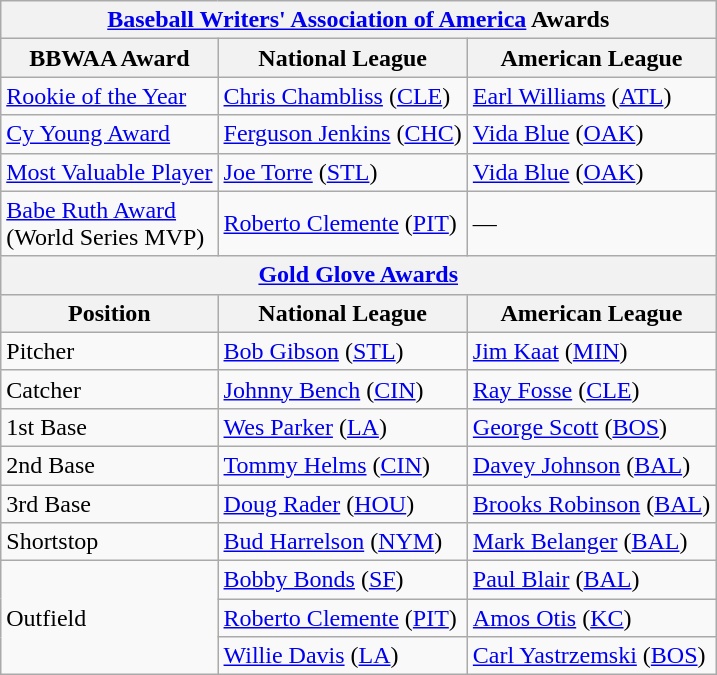<table class="wikitable">
<tr>
<th colspan="3"><a href='#'>Baseball Writers' Association of America</a> Awards</th>
</tr>
<tr>
<th>BBWAA Award</th>
<th>National League</th>
<th>American League</th>
</tr>
<tr>
<td><a href='#'>Rookie of the Year</a></td>
<td><a href='#'>Chris Chambliss</a> (<a href='#'>CLE</a>)</td>
<td><a href='#'>Earl Williams</a> (<a href='#'>ATL</a>)</td>
</tr>
<tr>
<td><a href='#'>Cy Young Award</a></td>
<td><a href='#'>Ferguson Jenkins</a> (<a href='#'>CHC</a>)</td>
<td><a href='#'>Vida Blue</a> (<a href='#'>OAK</a>)</td>
</tr>
<tr>
<td><a href='#'>Most Valuable Player</a></td>
<td><a href='#'>Joe Torre</a> (<a href='#'>STL</a>)</td>
<td><a href='#'>Vida Blue</a> (<a href='#'>OAK</a>)</td>
</tr>
<tr>
<td><a href='#'>Babe Ruth Award</a><br>(World Series MVP)</td>
<td><a href='#'>Roberto Clemente</a> (<a href='#'>PIT</a>)</td>
<td>—</td>
</tr>
<tr>
<th colspan="3"><a href='#'>Gold Glove Awards</a></th>
</tr>
<tr>
<th>Position</th>
<th>National League</th>
<th>American League</th>
</tr>
<tr>
<td>Pitcher</td>
<td><a href='#'>Bob Gibson</a> (<a href='#'>STL</a>)</td>
<td><a href='#'>Jim Kaat</a> (<a href='#'>MIN</a>)</td>
</tr>
<tr>
<td>Catcher</td>
<td><a href='#'>Johnny Bench</a> (<a href='#'>CIN</a>)</td>
<td><a href='#'>Ray Fosse</a> (<a href='#'>CLE</a>)</td>
</tr>
<tr>
<td>1st Base</td>
<td><a href='#'>Wes Parker</a> (<a href='#'>LA</a>)</td>
<td><a href='#'>George Scott</a> (<a href='#'>BOS</a>)</td>
</tr>
<tr>
<td>2nd Base</td>
<td><a href='#'>Tommy Helms</a> (<a href='#'>CIN</a>)</td>
<td><a href='#'>Davey Johnson</a> (<a href='#'>BAL</a>)</td>
</tr>
<tr>
<td>3rd Base</td>
<td><a href='#'>Doug Rader</a> (<a href='#'>HOU</a>)</td>
<td><a href='#'>Brooks Robinson</a> (<a href='#'>BAL</a>)</td>
</tr>
<tr>
<td>Shortstop</td>
<td><a href='#'>Bud Harrelson</a> (<a href='#'>NYM</a>)</td>
<td><a href='#'>Mark Belanger</a> (<a href='#'>BAL</a>)</td>
</tr>
<tr>
<td rowspan="3">Outfield</td>
<td><a href='#'>Bobby Bonds</a> (<a href='#'>SF</a>)</td>
<td><a href='#'>Paul Blair</a> (<a href='#'>BAL</a>)</td>
</tr>
<tr>
<td><a href='#'>Roberto Clemente</a> (<a href='#'>PIT</a>)</td>
<td><a href='#'>Amos Otis</a> (<a href='#'>KC</a>)</td>
</tr>
<tr>
<td><a href='#'>Willie Davis</a> (<a href='#'>LA</a>)</td>
<td><a href='#'>Carl Yastrzemski</a> (<a href='#'>BOS</a>)</td>
</tr>
</table>
